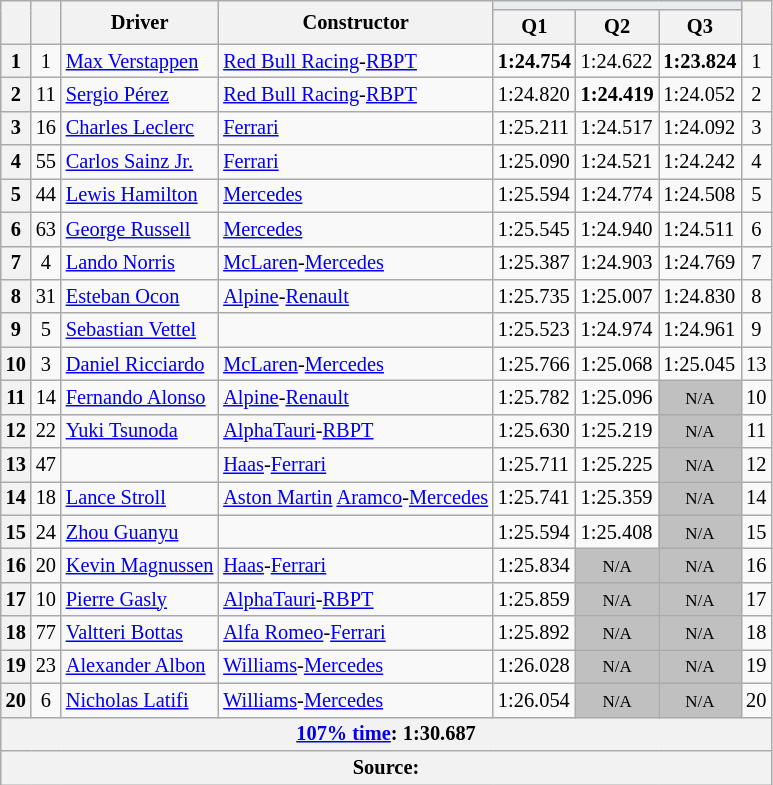<table class="wikitable sortable" style="font-size: 85%;">
<tr>
<th rowspan="2"></th>
<th rowspan="2"></th>
<th rowspan="2">Driver</th>
<th rowspan="2">Constructor</th>
<th colspan="3" style="background:#eaecf0; text-align:center;"></th>
<th rowspan="2"></th>
</tr>
<tr>
<th scope="col">Q1</th>
<th scope="col">Q2</th>
<th scope="col">Q3</th>
</tr>
<tr>
<th scope="row">1</th>
<td align="center">1</td>
<td data-sort-value="ver"> <a href='#'>Max Verstappen</a></td>
<td><a href='#'>Red Bull Racing</a>-<a href='#'>RBPT</a></td>
<td><strong>1:24.754</strong></td>
<td>1:24.622</td>
<td><strong>1:23.824</strong></td>
<td align="center">1</td>
</tr>
<tr>
<th scope="row">2</th>
<td align="center">11</td>
<td data-sort-value="per"> <a href='#'>Sergio Pérez</a></td>
<td><a href='#'>Red Bull Racing</a>-<a href='#'>RBPT</a></td>
<td>1:24.820</td>
<td><strong>1:24.419</strong></td>
<td>1:24.052</td>
<td align="center">2</td>
</tr>
<tr>
<th scope="row">3</th>
<td align="center">16</td>
<td data-sort-value="lec"> <a href='#'>Charles Leclerc</a></td>
<td><a href='#'>Ferrari</a></td>
<td>1:25.211</td>
<td>1:24.517</td>
<td>1:24.092</td>
<td align="center">3</td>
</tr>
<tr>
<th scope="row">4</th>
<td align="center">55</td>
<td data-sort-value="sai"> <a href='#'>Carlos Sainz Jr.</a></td>
<td><a href='#'>Ferrari</a></td>
<td>1:25.090</td>
<td>1:24.521</td>
<td>1:24.242</td>
<td align="center">4</td>
</tr>
<tr>
<th scope="row">5</th>
<td align="center">44</td>
<td data-sort-value="ham"> <a href='#'>Lewis Hamilton</a></td>
<td><a href='#'>Mercedes</a></td>
<td>1:25.594</td>
<td>1:24.774</td>
<td>1:24.508</td>
<td align="center">5</td>
</tr>
<tr>
<th scope="row">6</th>
<td align="center">63</td>
<td data-sort-value="rus"> <a href='#'>George Russell</a></td>
<td><a href='#'>Mercedes</a></td>
<td>1:25.545</td>
<td>1:24.940</td>
<td>1:24.511</td>
<td align="center">6</td>
</tr>
<tr>
<th scope="row">7</th>
<td align="center">4</td>
<td data-sort-value="nor"> <a href='#'>Lando Norris</a></td>
<td><a href='#'>McLaren</a>-<a href='#'>Mercedes</a></td>
<td>1:25.387</td>
<td>1:24.903</td>
<td>1:24.769</td>
<td align="center">7</td>
</tr>
<tr>
<th scope="row">8</th>
<td align="center">31</td>
<td data-sort-value="oco"> <a href='#'>Esteban Ocon</a></td>
<td><a href='#'>Alpine</a>-<a href='#'>Renault</a></td>
<td>1:25.735</td>
<td>1:25.007</td>
<td>1:24.830</td>
<td align="center">8</td>
</tr>
<tr>
<th scope="row">9</th>
<td align="center">5</td>
<td data-sort-value="vet"> <a href='#'>Sebastian Vettel</a></td>
<td></td>
<td>1:25.523</td>
<td>1:24.974</td>
<td>1:24.961</td>
<td align="center">9</td>
</tr>
<tr>
<th scope="row">10</th>
<td align="center">3</td>
<td data-sort-value="ric"> <a href='#'>Daniel Ricciardo</a></td>
<td><a href='#'>McLaren</a>-<a href='#'>Mercedes</a></td>
<td>1:25.766</td>
<td>1:25.068</td>
<td>1:25.045</td>
<td align="center">13</td>
</tr>
<tr>
<th scope="row">11</th>
<td align="center">14</td>
<td data-sort-value="alo"> <a href='#'>Fernando Alonso</a></td>
<td><a href='#'>Alpine</a>-<a href='#'>Renault</a></td>
<td>1:25.782</td>
<td>1:25.096</td>
<td data-sort-value="18" align="center" style="background: silver"><small>N/A</small></td>
<td align="center">10</td>
</tr>
<tr>
<th scope="row">12</th>
<td align="center">22</td>
<td data-sort-value="tsu"> <a href='#'>Yuki Tsunoda</a></td>
<td><a href='#'>AlphaTauri</a>-<a href='#'>RBPT</a></td>
<td>1:25.630</td>
<td>1:25.219</td>
<td data-sort-value="13" align="center" style="background: silver"><small>N/A</small></td>
<td align="center">11</td>
</tr>
<tr>
<th scope="row">13</th>
<td align="center">47</td>
<td data-sort-value="sch"></td>
<td><a href='#'>Haas</a>-<a href='#'>Ferrari</a></td>
<td>1:25.711</td>
<td>1:25.225</td>
<td data-sort-value="15" align="center" style="background: silver"><small>N/A</small></td>
<td align="center">12</td>
</tr>
<tr>
<th scope="row">14</th>
<td align="center">18</td>
<td data-sort-value="str"> <a href='#'>Lance Stroll</a></td>
<td><a href='#'>Aston Martin</a> <a href='#'>Aramco</a>-<a href='#'>Mercedes</a></td>
<td>1:25.741</td>
<td>1:25.359</td>
<td data-sort-value="20" align="center" style="background: silver"><small>N/A</small></td>
<td align="center">14</td>
</tr>
<tr>
<th scope="row">15</th>
<td align="center">24</td>
<td data-sort-value="zho"> <a href='#'>Zhou Guanyu</a></td>
<td></td>
<td>1:25.594</td>
<td>1:25.408</td>
<td data-sort-value="14" align="center" style="background: silver"><small>N/A</small></td>
<td align="center">15</td>
</tr>
<tr>
<th scope="row">16</th>
<td align="center">20</td>
<td data-sort-value="sch"> <a href='#'>Kevin Magnussen</a></td>
<td><a href='#'>Haas</a>-<a href='#'>Ferrari</a></td>
<td>1:25.834</td>
<td data-sort-value="15" align="center" style="background: silver"><small>N/A</small></td>
<td data-sort-value="15" align="center" style="background: silver"><small>N/A</small></td>
<td align="center">16</td>
</tr>
<tr>
<th align="center">17</th>
<td align="center">10</td>
<td data-sort-value="gas"> <a href='#'>Pierre Gasly</a></td>
<td><a href='#'>AlphaTauri</a>-<a href='#'>RBPT</a></td>
<td>1:25.859</td>
<td data-sort-value="15" align="center" style="background: silver"><small>N/A</small></td>
<td data-sort-value="17" align="center" style="background: silver"><small>N/A</small></td>
<td align="center">17</td>
</tr>
<tr>
<th scope="row">18</th>
<td align="center">77</td>
<td data-sort-value="bot"> <a href='#'>Valtteri Bottas</a></td>
<td><a href='#'>Alfa Romeo</a>-<a href='#'>Ferrari</a></td>
<td>1:25.892</td>
<td data-sort-value="15" align="center" style="background: silver"><small>N/A</small></td>
<td data-sort-value="15" align="center" style="background: silver"><small>N/A</small></td>
<td align="center">18</td>
</tr>
<tr>
<th scope="row">19</th>
<td align="center">23</td>
<td data-sort-value="alb"> <a href='#'>Alexander Albon</a></td>
<td><a href='#'>Williams</a>-<a href='#'>Mercedes</a></td>
<td>1:26.028</td>
<td data-sort-value="20" align="center" style="background: silver"><small>N/A</small></td>
<td data-sort-value="20" align="center" style="background: silver"><small>N/A</small></td>
<td align="center">19</td>
</tr>
<tr>
<th align="center">20</th>
<td align="center">6</td>
<td data-sort-value="lat"> <a href='#'>Nicholas Latifi</a></td>
<td><a href='#'>Williams</a>-<a href='#'>Mercedes</a></td>
<td>1:26.054</td>
<td data-sort-value="20" align="center" style="background: silver"><small>N/A</small></td>
<td data-sort-value="20" align="center" style="background: silver"><small>N/A</small></td>
<td align="center">20</td>
</tr>
<tr>
<th colspan="8"><a href='#'>107% time</a>: 1:30.687</th>
</tr>
<tr>
<th colspan="8">Source:</th>
</tr>
</table>
